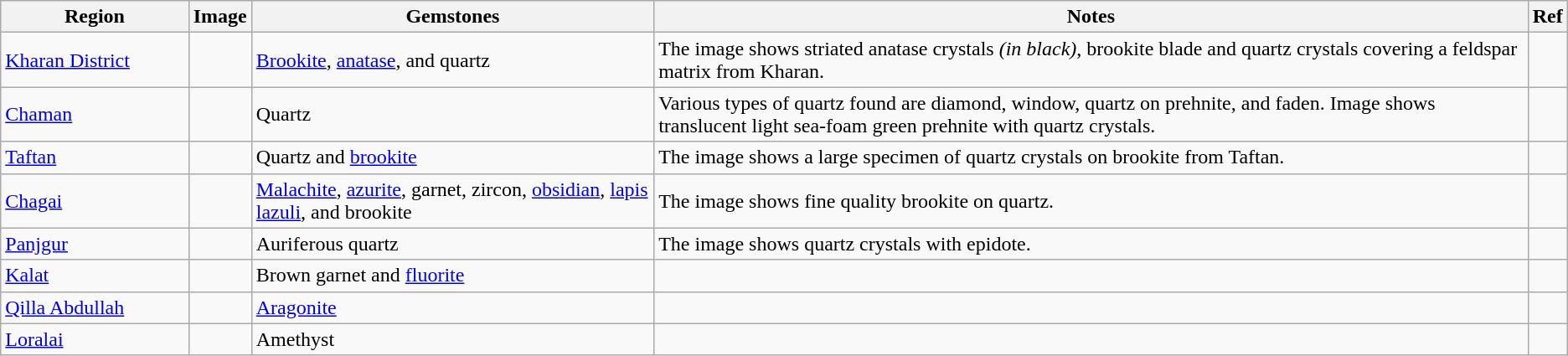<table class="wikitable sortable">
<tr>
<th class="sortable"  ! style="width:12%;"><strong>Region</strong></th>
<th class="unsortable"><strong>Image</strong></th>
<th class="sortable"><strong>Gemstones</strong></th>
<th class="unsortable"><strong>Notes</strong></th>
<th class="unsortable"><strong>Ref</strong></th>
</tr>
<tr>
<td><a href='#'>Kharan District</a></td>
<td></td>
<td><a href='#'>Brookite</a>, <a href='#'>anatase</a>, and quartz</td>
<td>The image shows striated anatase crystals <em>(in black)</em>, brookite blade and quartz crystals covering a feldspar matrix from Kharan.</td>
<td></td>
</tr>
<tr>
<td><a href='#'>Chaman</a></td>
<td></td>
<td>Quartz</td>
<td>Various types of quartz found are diamond, window, quartz on prehnite, and faden. Image shows translucent light sea-foam green prehnite with quartz crystals.</td>
<td></td>
</tr>
<tr>
<td><a href='#'>Taftan</a></td>
<td></td>
<td>Quartz and <a href='#'>brookite</a></td>
<td>The image shows a large specimen of quartz crystals on brookite from Taftan.</td>
<td></td>
</tr>
<tr>
<td><a href='#'>Chagai</a></td>
<td></td>
<td><a href='#'>Malachite</a>, <a href='#'>azurite</a>, garnet, zircon, <a href='#'>obsidian</a>, <a href='#'>lapis lazuli</a>, and brookite</td>
<td>The image shows fine quality brookite on quartz.</td>
<td></td>
</tr>
<tr>
<td><a href='#'>Panjgur</a></td>
<td></td>
<td>Auriferous quartz</td>
<td>The image shows quartz crystals with epidote.</td>
<td></td>
</tr>
<tr>
<td><a href='#'>Kalat</a></td>
<td></td>
<td>Brown garnet and <a href='#'>fluorite</a></td>
<td></td>
<td></td>
</tr>
<tr>
<td><a href='#'>Qilla Abdullah</a></td>
<td></td>
<td><a href='#'>Aragonite</a></td>
<td></td>
<td></td>
</tr>
<tr>
<td><a href='#'>Loralai</a></td>
<td></td>
<td>Amethyst</td>
<td></td>
<td></td>
</tr>
</table>
